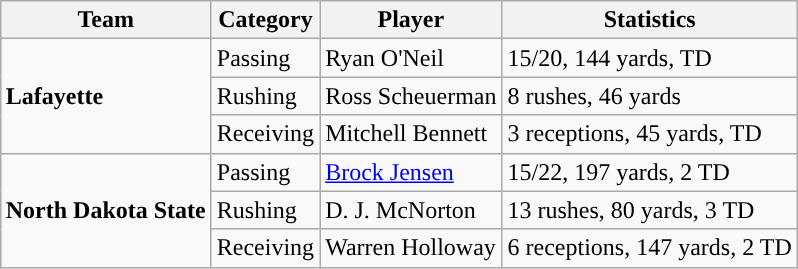<table class="wikitable" style="float: right;">
<tr>
<th>Team</th>
<th>Category</th>
<th>Player</th>
<th>Statistics</th>
</tr>
<tr>
<td rowspan=3><strong>Lafayette</strong></td>
<td>Passing</td>
<td>Ryan O'Neil</td>
<td>15/20, 144 yards, TD</td>
</tr>
<tr>
<td>Rushing</td>
<td>Ross Scheuerman</td>
<td>8 rushes, 46 yards</td>
</tr>
<tr>
<td>Receiving</td>
<td>Mitchell Bennett</td>
<td>3 receptions, 45 yards, TD</td>
</tr>
<tr>
<td rowspan=3><strong>North Dakota State</strong></td>
<td>Passing</td>
<td><a href='#'>Brock Jensen</a></td>
<td>15/22, 197 yards, 2 TD</td>
</tr>
<tr>
<td>Rushing</td>
<td>D. J. McNorton</td>
<td>13 rushes, 80 yards, 3 TD</td>
</tr>
<tr>
<td>Receiving</td>
<td>Warren Holloway</td>
<td>6 receptions, 147 yards, 2 TD</td>
</tr>
</table>
